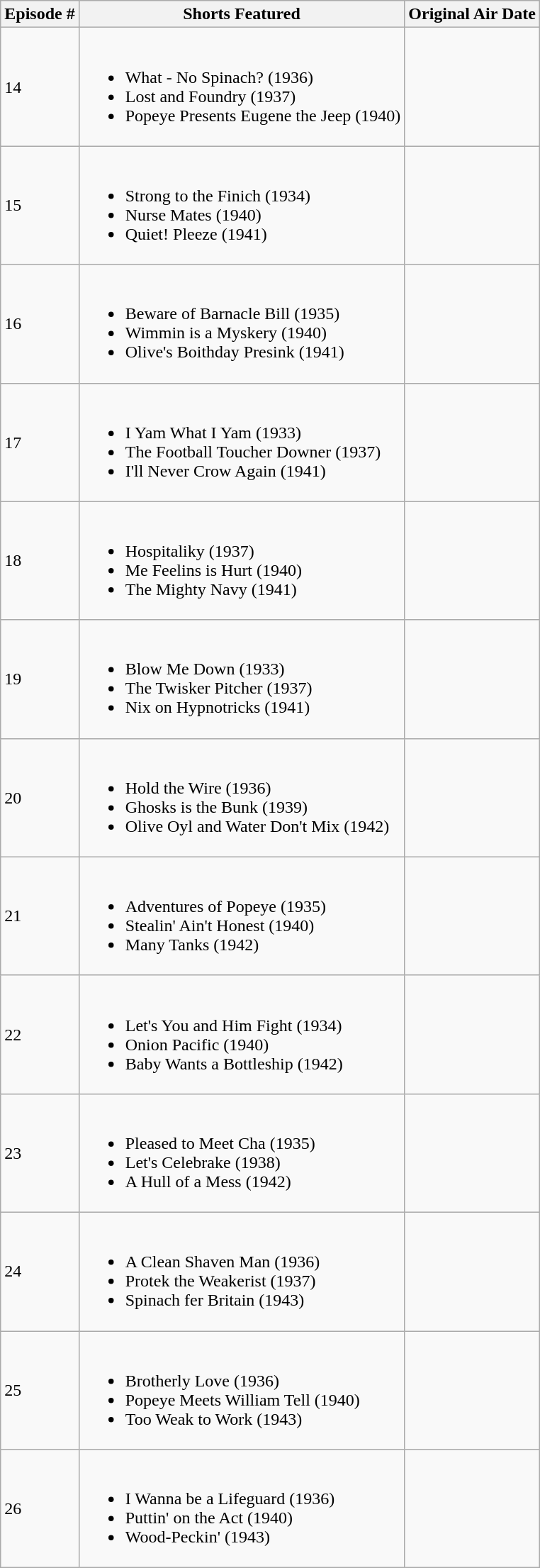<table class="wikitable">
<tr>
<th>Episode #</th>
<th>Shorts Featured</th>
<th>Original Air Date</th>
</tr>
<tr>
<td>14</td>
<td><br><ul><li>What - No Spinach? (1936)</li><li>Lost and Foundry (1937)</li><li>Popeye Presents Eugene the Jeep (1940)</li></ul></td>
<td></td>
</tr>
<tr>
<td>15</td>
<td><br><ul><li>Strong to the Finich (1934)</li><li>Nurse Mates (1940)</li><li>Quiet! Pleeze (1941)</li></ul></td>
<td></td>
</tr>
<tr>
<td>16</td>
<td><br><ul><li>Beware of Barnacle Bill (1935)</li><li>Wimmin is a Myskery (1940)</li><li>Olive's Boithday Presink (1941)</li></ul></td>
<td></td>
</tr>
<tr>
<td>17</td>
<td><br><ul><li>I Yam What I Yam (1933)</li><li>The Football Toucher Downer (1937)</li><li>I'll Never Crow Again (1941)</li></ul></td>
<td></td>
</tr>
<tr>
<td>18</td>
<td><br><ul><li>Hospitaliky (1937)</li><li>Me Feelins is Hurt (1940)</li><li>The Mighty Navy (1941)</li></ul></td>
<td></td>
</tr>
<tr>
<td>19</td>
<td><br><ul><li>Blow Me Down (1933)</li><li>The Twisker Pitcher (1937)</li><li>Nix on Hypnotricks (1941)</li></ul></td>
<td></td>
</tr>
<tr>
<td>20</td>
<td><br><ul><li>Hold the Wire (1936)</li><li>Ghosks is the Bunk (1939)</li><li>Olive Oyl and Water Don't Mix (1942)</li></ul></td>
<td></td>
</tr>
<tr>
<td>21</td>
<td><br><ul><li>Adventures of Popeye (1935)</li><li>Stealin' Ain't Honest (1940)</li><li>Many Tanks (1942)</li></ul></td>
<td></td>
</tr>
<tr>
<td>22</td>
<td><br><ul><li>Let's You and Him Fight (1934)</li><li>Onion Pacific (1940)</li><li>Baby Wants a Bottleship (1942)</li></ul></td>
<td></td>
</tr>
<tr>
<td>23</td>
<td><br><ul><li>Pleased to Meet Cha (1935)</li><li>Let's Celebrake (1938)</li><li>A Hull of a Mess (1942)</li></ul></td>
<td></td>
</tr>
<tr>
<td>24</td>
<td><br><ul><li>A Clean Shaven Man (1936)</li><li>Protek the Weakerist (1937)</li><li>Spinach fer Britain (1943)</li></ul></td>
<td></td>
</tr>
<tr>
<td>25</td>
<td><br><ul><li>Brotherly Love (1936)</li><li>Popeye Meets William Tell (1940)</li><li>Too Weak to Work (1943)</li></ul></td>
<td></td>
</tr>
<tr>
<td>26</td>
<td><br><ul><li>I Wanna be a Lifeguard (1936)</li><li>Puttin' on the Act (1940)</li><li>Wood-Peckin' (1943)</li></ul></td>
<td></td>
</tr>
</table>
